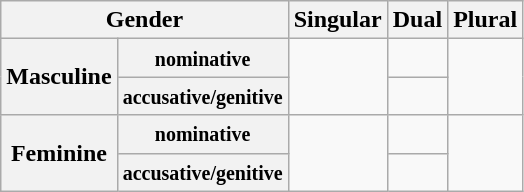<table class="wikitable">
<tr>
<th colspan="2">Gender</th>
<th>Singular</th>
<th>Dual</th>
<th>Plural</th>
</tr>
<tr>
<th rowspan="2">Masculine</th>
<th><small>nominative</small></th>
<td rowspan="2"><br><em></em></td>
<td><br><em></em></td>
<td rowspan="2"><br><em></em></td>
</tr>
<tr>
<th><small>accusative/genitive</small></th>
<td><br><em></em></td>
</tr>
<tr>
<th rowspan="2">Feminine</th>
<th><small>nominative</small></th>
<td rowspan="2"><br><em></em></td>
<td><br><em></em></td>
<td rowspan="2"><br><em></em></td>
</tr>
<tr>
<th><small>accusative/genitive</small></th>
<td><br><em></em></td>
</tr>
</table>
